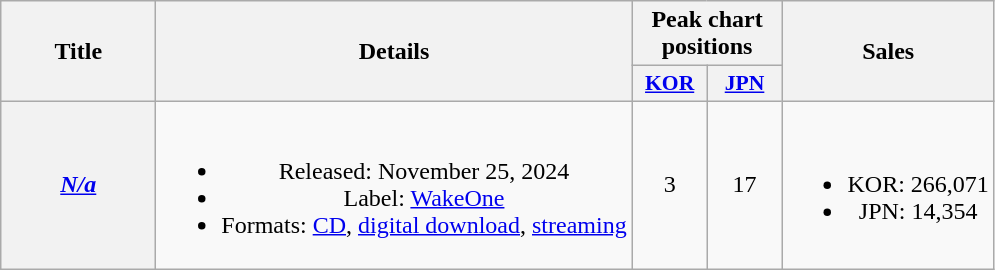<table class="wikitable plainrowheaders" style="text-align:center">
<tr>
<th scope="col" rowspan="2" style="width:6em">Title</th>
<th scope="col" rowspan="2">Details</th>
<th scope="col" colspan="2">Peak chart positions</th>
<th scope="col" rowspan="2">Sales</th>
</tr>
<tr>
<th scope="col" style="font-size:90%; width:3em"><a href='#'>KOR</a><br></th>
<th scope="col" style="font-size:90%; width:3em"><a href='#'>JPN</a><br></th>
</tr>
<tr>
<th scope="row"><em><a href='#'>N/a</a></em></th>
<td><br><ul><li>Released: November 25, 2024</li><li>Label: <a href='#'>WakeOne</a></li><li>Formats: <a href='#'>CD</a>, <a href='#'>digital download</a>, <a href='#'>streaming</a></li></ul></td>
<td>3</td>
<td>17</td>
<td><br><ul><li>KOR: 266,071</li><li>JPN: 14,354</li></ul></td>
</tr>
</table>
